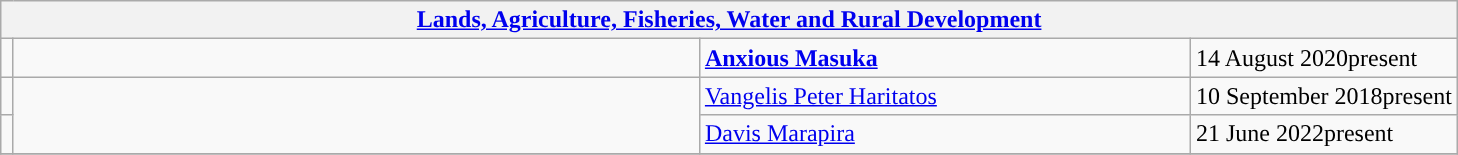<table class="wikitable">
<tr>
<th colspan="4"><a href='#'>Lands, Agriculture, Fisheries, Water and Rural Development</a></th>
</tr>
<tr>
<td></td>
<td style="width: 450px;"></td>
<td style="width: 320px;"> <strong><a href='#'>Anxious Masuka</a></strong></td>
<td>14 August 2020present</td>
</tr>
<tr>
<td style="width: 1px; background: "></td>
<td rowspan="2" style="width: 450px;"></td>
<td style="width: 320px;"> <a href='#'>Vangelis Peter Haritatos</a></td>
<td>10 September 2018present</td>
</tr>
<tr>
<td style="width: 1px; background: "></td>
<td style="width: 320px;"> <a href='#'>Davis Marapira</a></td>
<td>21 June 2022present</td>
</tr>
<tr>
</tr>
</table>
